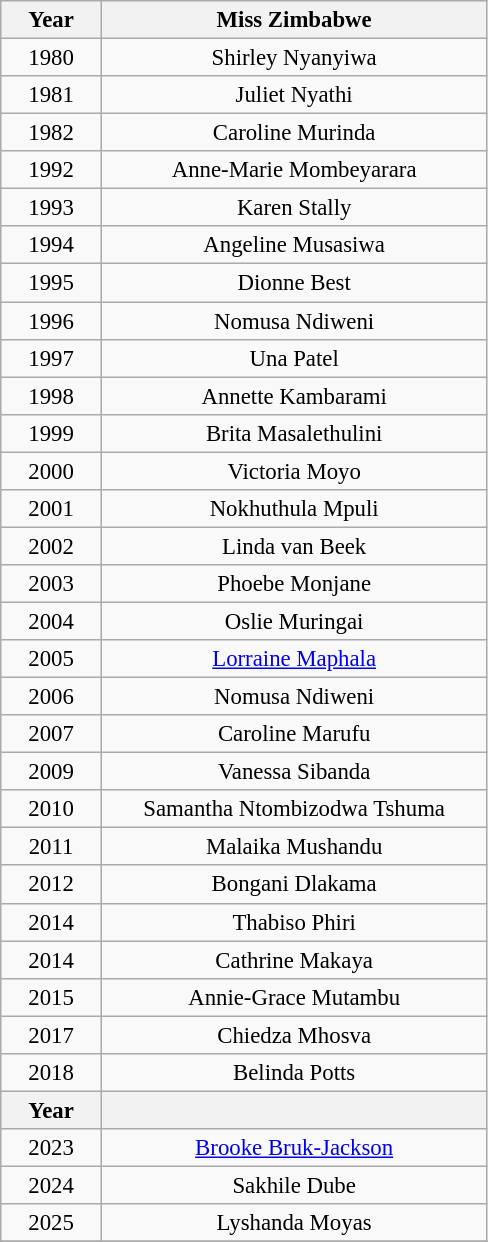<table class="wikitable sortable" style="font-size: 95%; text-align:center">
<tr>
<th width="60">Year</th>
<th width="250">Miss Zimbabwe</th>
</tr>
<tr>
<td>1980</td>
<td>Shirley Nyanyiwa</td>
</tr>
<tr>
<td>1981</td>
<td>Juliet Nyathi</td>
</tr>
<tr>
<td>1982</td>
<td>Caroline Murinda</td>
</tr>
<tr>
<td>1992</td>
<td>Anne-Marie Mombeyarara</td>
</tr>
<tr>
<td>1993</td>
<td>Karen Stally</td>
</tr>
<tr>
<td>1994</td>
<td>Angeline Musasiwa</td>
</tr>
<tr>
<td>1995</td>
<td>Dionne Best</td>
</tr>
<tr>
<td>1996</td>
<td>Nomusa Ndiweni</td>
</tr>
<tr>
<td>1997</td>
<td>Una Patel</td>
</tr>
<tr>
<td>1998</td>
<td>Annette Kambarami</td>
</tr>
<tr>
<td>1999</td>
<td>Brita Masalethulini</td>
</tr>
<tr>
<td>2000</td>
<td>Victoria Moyo</td>
</tr>
<tr>
<td>2001</td>
<td>Nokhuthula Mpuli</td>
</tr>
<tr>
<td>2002</td>
<td>Linda van Beek</td>
</tr>
<tr>
<td>2003</td>
<td>Phoebe Monjane</td>
</tr>
<tr>
<td>2004</td>
<td>Oslie Muringai</td>
</tr>
<tr>
<td>2005</td>
<td><a href='#'>Lorraine Maphala</a></td>
</tr>
<tr>
<td>2006</td>
<td>Nomusa Ndiweni</td>
</tr>
<tr>
<td>2007</td>
<td>Caroline Marufu</td>
</tr>
<tr>
<td>2009</td>
<td>Vanessa Sibanda</td>
</tr>
<tr>
<td>2010</td>
<td>Samantha Ntombizodwa Tshuma</td>
</tr>
<tr>
<td>2011</td>
<td>Malaika Mushandu</td>
</tr>
<tr>
<td>2012</td>
<td>Bongani Dlakama</td>
</tr>
<tr>
<td>2014</td>
<td>Thabiso Phiri</td>
</tr>
<tr>
<td>2014</td>
<td>Cathrine Makaya</td>
</tr>
<tr>
<td>2015</td>
<td>Annie-Grace Mutambu</td>
</tr>
<tr>
<td>2017</td>
<td>Chiedza Mhosva</td>
</tr>
<tr>
<td>2018</td>
<td>Belinda Potts</td>
</tr>
<tr>
<th>Year</th>
<th></th>
</tr>
<tr>
<td>2023</td>
<td><a href='#'>Brooke Bruk-Jackson</a></td>
</tr>
<tr>
<td>2024</td>
<td>Sakhile Dube</td>
</tr>
<tr>
<td>2025</td>
<td>Lyshanda Moyas</td>
</tr>
<tr>
</tr>
</table>
